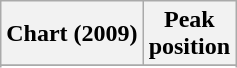<table class="wikitable plainrowheaders sortable">
<tr>
<th align="left">Chart (2009)</th>
<th align="center">Peak<br>position</th>
</tr>
<tr>
</tr>
<tr>
</tr>
<tr>
</tr>
</table>
